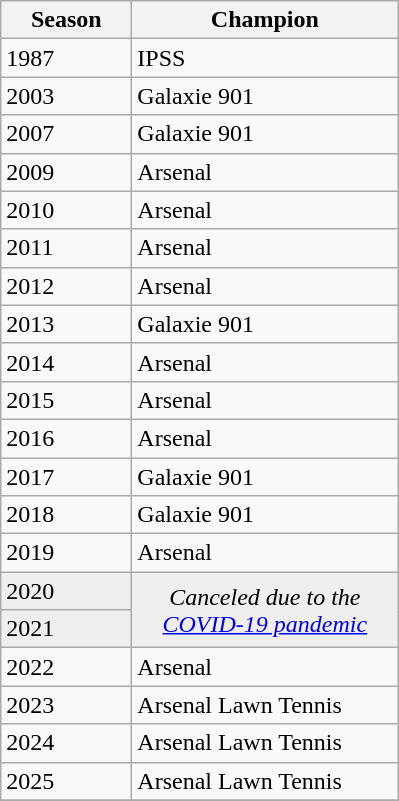<table class="wikitable sortable">
<tr>
<th width=80px>Season</th>
<th width=170px>Champion</th>
</tr>
<tr>
<td>1987</td>
<td>IPSS</td>
</tr>
<tr>
<td>2003</td>
<td>Galaxie 901</td>
</tr>
<tr>
<td>2007</td>
<td>Galaxie 901</td>
</tr>
<tr>
<td>2009</td>
<td>Arsenal</td>
</tr>
<tr>
<td>2010</td>
<td>Arsenal</td>
</tr>
<tr>
<td>2011</td>
<td>Arsenal</td>
</tr>
<tr>
<td>2012</td>
<td>Arsenal</td>
</tr>
<tr>
<td>2013</td>
<td>Galaxie 901</td>
</tr>
<tr>
<td>2014</td>
<td>Arsenal</td>
</tr>
<tr>
<td>2015</td>
<td>Arsenal</td>
</tr>
<tr>
<td>2016</td>
<td>Arsenal</td>
</tr>
<tr>
<td>2017</td>
<td>Galaxie 901</td>
</tr>
<tr>
<td>2018</td>
<td>Galaxie 901</td>
</tr>
<tr>
<td>2019</td>
<td>Arsenal</td>
</tr>
<tr bgcolor=#efefef>
<td>2020</td>
<td rowspan=2 colspan="1" align=center><em>Canceled due to the <a href='#'>COVID-19 pandemic</a></em></td>
</tr>
<tr bgcolor=#efefef>
<td>2021</td>
</tr>
<tr>
<td>2022</td>
<td>Arsenal</td>
</tr>
<tr>
<td>2023</td>
<td>Arsenal Lawn Tennis</td>
</tr>
<tr>
<td>2024</td>
<td>Arsenal Lawn Tennis</td>
</tr>
<tr>
<td>2025</td>
<td>Arsenal Lawn Tennis</td>
</tr>
<tr>
</tr>
</table>
